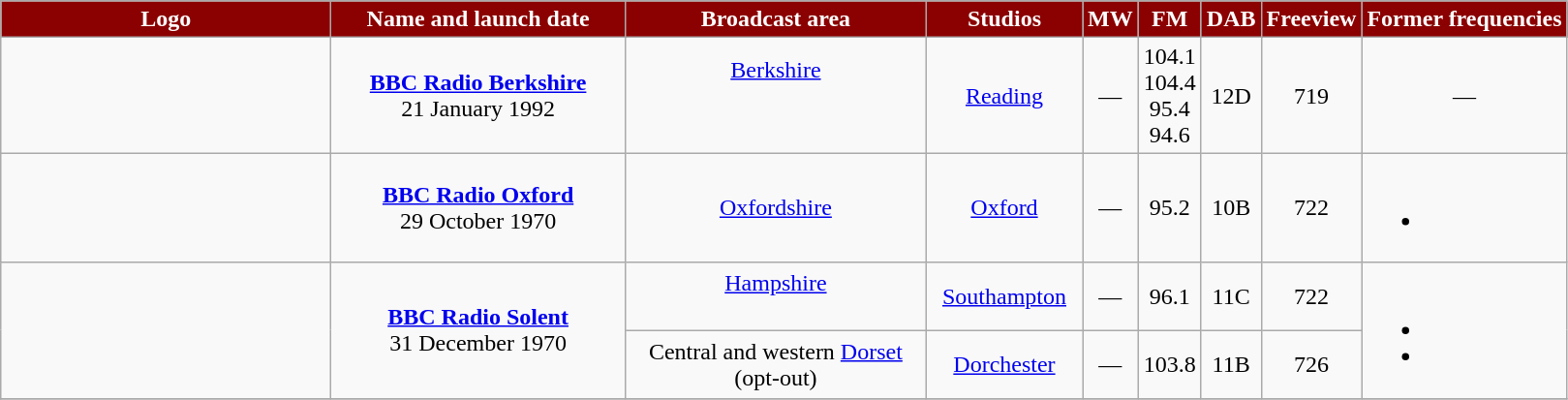<table class="wikitable" style="text-align: center;">
<tr>
<th style="color:white; background-color: #8B0000" width="220pt">Logo</th>
<th style="color:white; background-color: #8B0000" width="195pt">Name and launch date</th>
<th style="color:white; background-color: #8B0000" width="200pt">Broadcast area</th>
<th style="color:white; background-color: #8B0000" width="100pt">Studios</th>
<th style="color:white; background-color: #8B0000">MW<br></th>
<th style="color:white; background-color: #8B0000">FM<br></th>
<th style="color:white; background-color: #8B0000">DAB</th>
<th style="color:white; background-color: #8B0000">Freeview</th>
<th style="color:white; background-color: #8B0000">Former frequencies</th>
</tr>
<tr>
<td></td>
<td><strong><a href='#'>BBC Radio Berkshire</a></strong><br>21 January 1992<br></td>
<td><a href='#'>Berkshire</a><br><br><br></td>
<td><a href='#'>Reading</a></td>
<td>—</td>
<td>104.1<br>104.4<br>95.4<br>94.6</td>
<td>12D</td>
<td>719</td>
<td>—</td>
</tr>
<tr>
<td></td>
<td><strong><a href='#'>BBC Radio Oxford</a></strong><br>29 October 1970<br></td>
<td><a href='#'>Oxfordshire</a></td>
<td><a href='#'>Oxford</a></td>
<td>—</td>
<td>95.2</td>
<td>10B</td>
<td>722</td>
<td><br><ul><li></li></ul></td>
</tr>
<tr>
<td rowspan=2></td>
<td rowspan=2><strong><a href='#'>BBC Radio Solent</a></strong><br>31 December 1970</td>
<td><a href='#'>Hampshire</a><br><br></td>
<td><a href='#'>Southampton</a></td>
<td>—</td>
<td>96.1</td>
<td>11C</td>
<td>722</td>
<td rowspan=2><br><ul><li></li><li></li></ul></td>
</tr>
<tr>
<td>Central and western <a href='#'>Dorset</a> (opt-out)</td>
<td><a href='#'>Dorchester</a></td>
<td>—</td>
<td>103.8</td>
<td>11B</td>
<td>726</td>
</tr>
<tr>
</tr>
</table>
